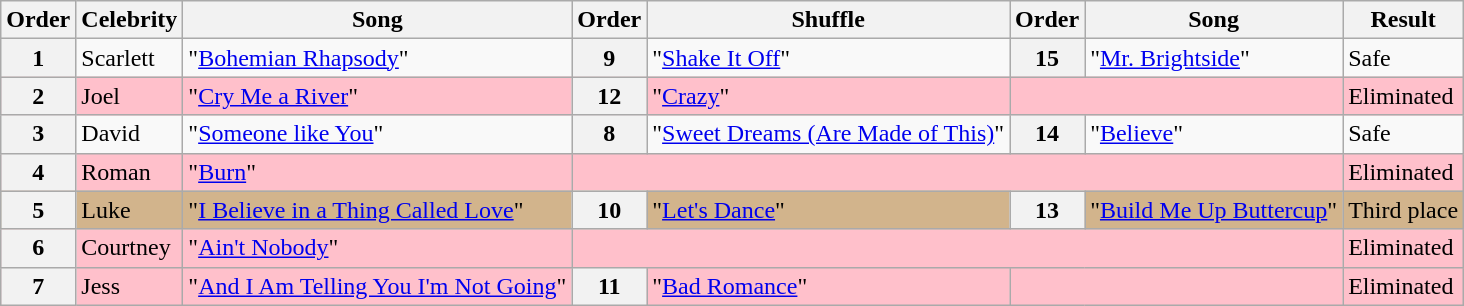<table class="wikitable sortable collapsed">
<tr style="text-align:Center; background:#cc;">
<th>Order</th>
<th>Celebrity</th>
<th>Song</th>
<th>Order</th>
<th>Shuffle</th>
<th>Order</th>
<th>Song</th>
<th>Result</th>
</tr>
<tr>
<th>1</th>
<td>Scarlett</td>
<td>"<a href='#'>Bohemian Rhapsody</a>"</td>
<th>9</th>
<td>"<a href='#'>Shake It Off</a>"</td>
<th>15</th>
<td>"<a href='#'>Mr. Brightside</a>"</td>
<td>Safe</td>
</tr>
<tr style="background:pink;">
<th>2</th>
<td>Joel</td>
<td>"<a href='#'>Cry Me a River</a>"</td>
<th>12</th>
<td>"<a href='#'>Crazy</a>"</td>
<td colspan="2"></td>
<td>Eliminated</td>
</tr>
<tr>
<th>3</th>
<td>David</td>
<td>"<a href='#'>Someone like You</a>"</td>
<th>8</th>
<td>"<a href='#'>Sweet Dreams (Are Made of This)</a>"</td>
<th>14</th>
<td>"<a href='#'>Believe</a>"</td>
<td>Safe</td>
</tr>
<tr style="background:pink;">
<th>4</th>
<td>Roman</td>
<td>"<a href='#'>Burn</a>"</td>
<td colspan="4"></td>
<td>Eliminated</td>
</tr>
<tr style="background:tan;">
<th>5</th>
<td>Luke</td>
<td>"<a href='#'>I Believe in a Thing Called Love</a>"</td>
<th>10</th>
<td>"<a href='#'>Let's Dance</a>"</td>
<th>13</th>
<td>"<a href='#'>Build Me Up Buttercup</a>"</td>
<td>Third place</td>
</tr>
<tr style="background:pink;" |>
<th>6</th>
<td>Courtney</td>
<td>"<a href='#'>Ain't Nobody</a>"</td>
<td colspan="4"></td>
<td>Eliminated</td>
</tr>
<tr style="background:pink;">
<th>7</th>
<td>Jess</td>
<td>"<a href='#'>And I Am Telling You I'm Not Going</a>"</td>
<th>11</th>
<td>"<a href='#'>Bad Romance</a>"</td>
<td colspan="2"></td>
<td>Eliminated</td>
</tr>
</table>
